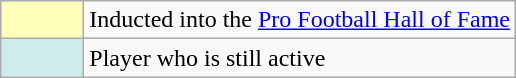<table class="wikitable">
<tr>
<td style="text-align:center; background:#ffb; width:3em"></td>
<td>Inducted into the <a href='#'>Pro Football Hall of Fame</a></td>
</tr>
<tr>
<td style="background:#CFECEC; width:3em"></td>
<td>Player who is still active</td>
</tr>
</table>
